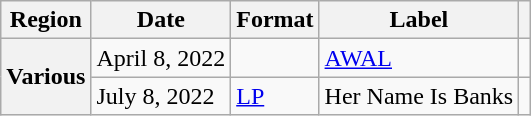<table class="wikitable plainrowheaders">
<tr>
<th scope="col">Region</th>
<th scope="col">Date</th>
<th scope="col">Format</th>
<th scope="col">Label</th>
<th scope="col"></th>
</tr>
<tr>
<th scope="row" rowspan="2">Various</th>
<td>April 8, 2022</td>
<td></td>
<td><a href='#'>AWAL</a></td>
<td align="center"></td>
</tr>
<tr>
<td>July 8, 2022</td>
<td><a href='#'>LP</a></td>
<td>Her Name Is Banks</td>
<td align="center"></td>
</tr>
</table>
